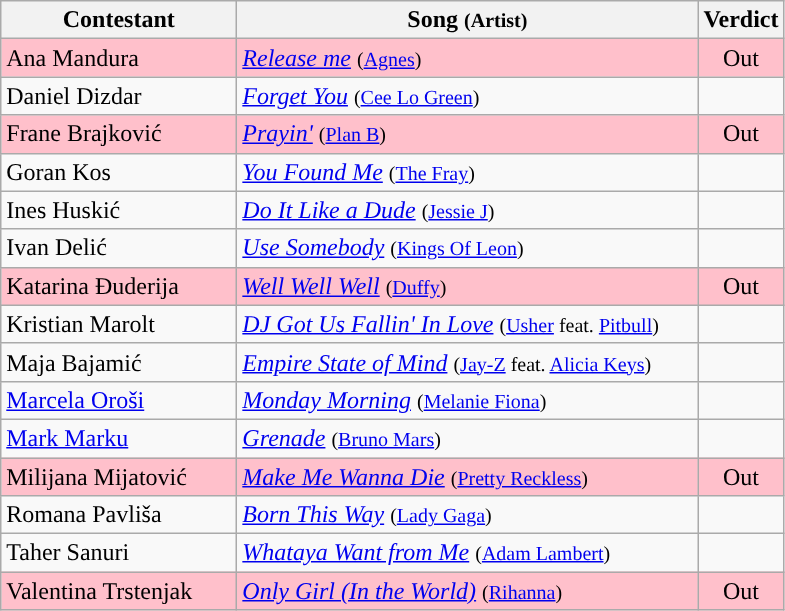<table class="wikitable">
<tr>
<th width="150">Contestant</th>
<th width="300">Song <small>(Artist)</small></th>
<th width="28">Verdict</th>
</tr>
<tr bgcolor="pink">
<td align="left">Ana Mandura</td>
<td align="left"><em><a href='#'>Release me</a></em> <small>(<a href='#'>Agnes</a>)</small></td>
<td align="center">Out</td>
</tr>
<tr>
<td align="left">Daniel Dizdar</td>
<td align="left"><em><a href='#'>Forget You</a></em> <small>(<a href='#'>Cee Lo Green</a>)</small></td>
<td align="center"></td>
</tr>
<tr bgcolor="pink">
<td align="left">Frane Brajković</td>
<td align="left"><em><a href='#'>Prayin'</a></em> <small>(<a href='#'>Plan B</a>)</small></td>
<td align="center">Out</td>
</tr>
<tr>
<td align="left">Goran Kos</td>
<td align="left"><em><a href='#'>You Found Me</a></em> <small>(<a href='#'>The Fray</a>)</small></td>
<td align="center"></td>
</tr>
<tr>
<td align="left">Ines Huskić</td>
<td align="left"><em><a href='#'>Do It Like a Dude</a></em> <small>(<a href='#'>Jessie J</a>)</small></td>
<td align="center"></td>
</tr>
<tr>
<td align="left">Ivan Delić</td>
<td align="left"><em><a href='#'>Use Somebody</a></em> <small>(<a href='#'>Kings Of Leon</a>)</small></td>
<td align="center"></td>
</tr>
<tr bgcolor="pink">
<td align="left">Katarina Đuderija</td>
<td align="left"><em><a href='#'>Well Well Well</a></em> <small>(<a href='#'>Duffy</a>)</small></td>
<td align="center">Out</td>
</tr>
<tr>
<td align="left">Kristian Marolt</td>
<td align="left"><em><a href='#'>DJ Got Us Fallin' In Love</a></em> <small>(<a href='#'>Usher</a> feat. <a href='#'>Pitbull</a>)</small></td>
<td align="center"></td>
</tr>
<tr>
<td align="left">Maja Bajamić</td>
<td align="left"><em><a href='#'>Empire State of Mind</a></em> <small>(<a href='#'>Jay-Z</a> feat. <a href='#'>Alicia Keys</a>)</small></td>
<td align="center"></td>
</tr>
<tr>
<td align="left"><a href='#'>Marcela Oroši</a></td>
<td align="left"><em><a href='#'>Monday Morning</a></em> <small>(<a href='#'>Melanie Fiona</a>)</small></td>
<td align="center"></td>
</tr>
<tr>
<td align="left"><a href='#'>Mark Marku</a></td>
<td align="left"><em><a href='#'>Grenade</a></em> <small>(<a href='#'>Bruno Mars</a>)</small></td>
<td align="center"></td>
</tr>
<tr bgcolor="pink">
<td align="left">Milijana Mijatović</td>
<td align="left"><em><a href='#'>Make Me Wanna Die</a></em> <small>(<a href='#'>Pretty Reckless</a>)</small></td>
<td align="center">Out</td>
</tr>
<tr>
<td align="left">Romana Pavliša</td>
<td align="left"><em><a href='#'>Born This Way</a></em> <small>(<a href='#'>Lady Gaga</a>)</small></td>
<td align="center"></td>
</tr>
<tr>
<td align="left">Taher Sanuri</td>
<td align="left"><em><a href='#'>Whataya Want from Me</a></em> <small>(<a href='#'>Adam Lambert</a>)</small></td>
<td align="center"></td>
</tr>
<tr bgcolor="pink">
<td align="left">Valentina Trstenjak</td>
<td align="left"><em><a href='#'>Only Girl (In the World)</a></em> <small>(<a href='#'>Rihanna</a>)</small></td>
<td align="center">Out</td>
</tr>
</table>
